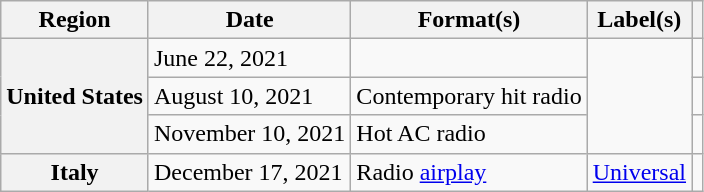<table class="wikitable plainrowheaders">
<tr>
<th scope="col">Region</th>
<th scope="col">Date</th>
<th scope="col">Format(s)</th>
<th scope="col">Label(s)</th>
<th scope="col"></th>
</tr>
<tr>
<th scope="row" rowspan="3">United States</th>
<td>June 22, 2021</td>
<td></td>
<td rowspan="3"></td>
<td align="center"></td>
</tr>
<tr>
<td>August 10, 2021</td>
<td>Contemporary hit radio</td>
<td align="center"></td>
</tr>
<tr>
<td>November 10, 2021</td>
<td>Hot AC radio</td>
<td align="center"></td>
</tr>
<tr>
<th scope="row">Italy</th>
<td>December 17, 2021</td>
<td>Radio <a href='#'>airplay</a></td>
<td><a href='#'>Universal</a></td>
<td align="center"></td>
</tr>
</table>
